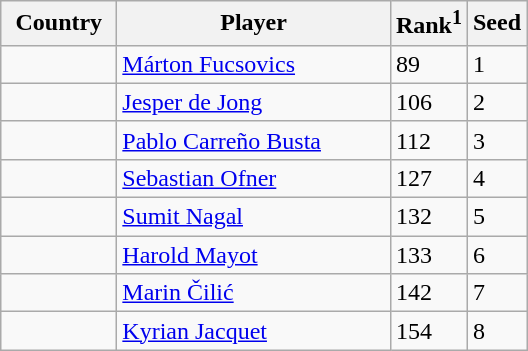<table class="sortable wikitable">
<tr>
<th width="70">Country</th>
<th width="175">Player</th>
<th>Rank<sup>1</sup></th>
<th>Seed</th>
</tr>
<tr>
<td></td>
<td><a href='#'>Márton Fucsovics</a></td>
<td>89</td>
<td>1</td>
</tr>
<tr>
<td></td>
<td><a href='#'>Jesper de Jong</a></td>
<td>106</td>
<td>2</td>
</tr>
<tr>
<td></td>
<td><a href='#'>Pablo Carreño Busta</a></td>
<td>112</td>
<td>3</td>
</tr>
<tr>
<td></td>
<td><a href='#'>Sebastian Ofner</a></td>
<td>127</td>
<td>4</td>
</tr>
<tr>
<td></td>
<td><a href='#'>Sumit Nagal</a></td>
<td>132</td>
<td>5</td>
</tr>
<tr>
<td></td>
<td><a href='#'>Harold Mayot</a></td>
<td>133</td>
<td>6</td>
</tr>
<tr>
<td></td>
<td><a href='#'>Marin Čilić</a></td>
<td>142</td>
<td>7</td>
</tr>
<tr>
<td></td>
<td><a href='#'>Kyrian Jacquet</a></td>
<td>154</td>
<td>8</td>
</tr>
</table>
